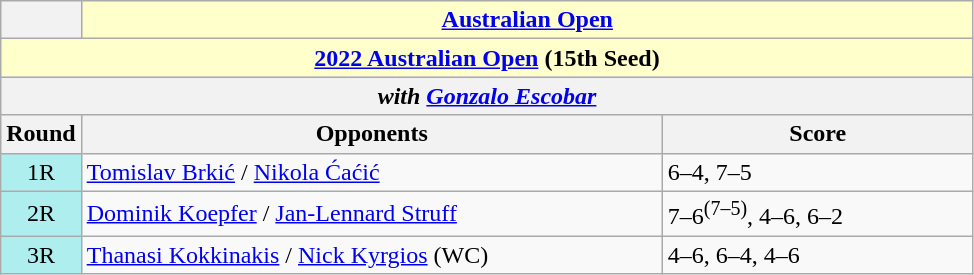<table class="wikitable collapsible collapsed">
<tr>
<th></th>
<th colspan=2 style="background:#ffc;"><a href='#'>Australian Open</a></th>
</tr>
<tr>
<th colspan=3 style="background:#ffc;"><a href='#'>2022 Australian Open</a> (15th Seed)</th>
</tr>
<tr>
<th colspan=3><em>with  <a href='#'>Gonzalo Escobar</a></em></th>
</tr>
<tr>
<th>Round</th>
<th width=380>Opponents</th>
<th width=200>Score</th>
</tr>
<tr>
<td style="text-align:center; background:#afeeee;">1R</td>
<td> <a href='#'>Tomislav Brkić</a> /  <a href='#'>Nikola Ćaćić</a></td>
<td>6–4, 7–5</td>
</tr>
<tr>
<td style="text-align:center; background:#afeeee;">2R</td>
<td> <a href='#'>Dominik Koepfer</a> /  <a href='#'>Jan-Lennard Struff</a></td>
<td>7–6<sup>(7–5)</sup>, 4–6, 6–2</td>
</tr>
<tr>
<td style="text-align:center; background:#afeeee;">3R</td>
<td> <a href='#'>Thanasi Kokkinakis</a> /  <a href='#'>Nick Kyrgios</a> (WC)</td>
<td>4–6, 6–4, 4–6</td>
</tr>
</table>
